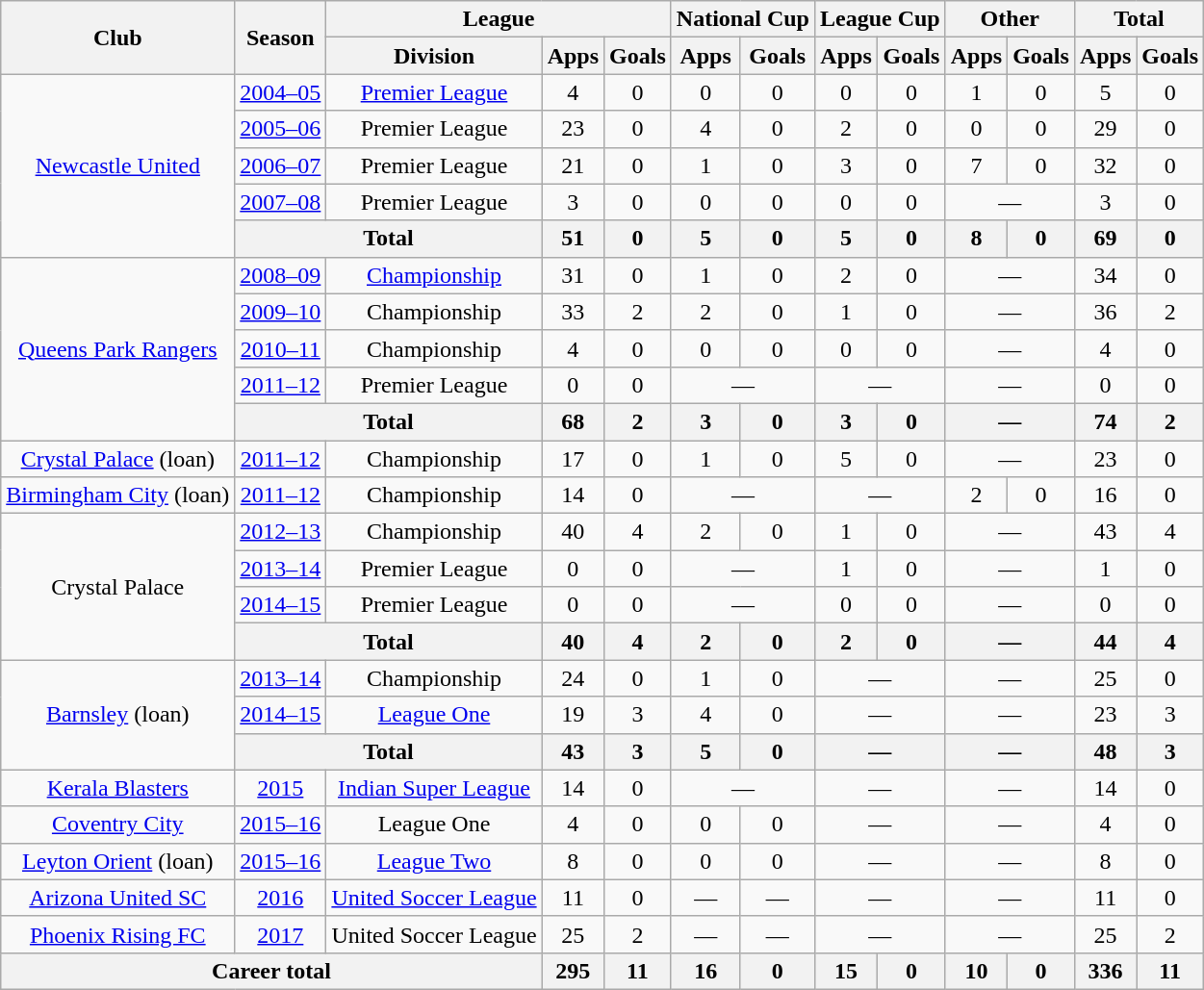<table class="wikitable" style="text-align: center;">
<tr>
<th rowspan="2">Club</th>
<th rowspan="2">Season</th>
<th colspan="3">League</th>
<th colspan="2">National Cup</th>
<th colspan="2">League Cup</th>
<th colspan="2">Other</th>
<th colspan="2">Total</th>
</tr>
<tr>
<th scope="col">Division</th>
<th scope="col">Apps</th>
<th scope="col">Goals</th>
<th scope="col">Apps</th>
<th scope="col">Goals</th>
<th scope="col">Apps</th>
<th scope="col">Goals</th>
<th scope="col">Apps</th>
<th scope="col">Goals</th>
<th scope="col">Apps</th>
<th scope="col">Goals</th>
</tr>
<tr>
<td rowspan="5"><a href='#'>Newcastle United</a></td>
<td><a href='#'>2004–05</a></td>
<td><a href='#'>Premier League</a></td>
<td>4</td>
<td>0</td>
<td>0</td>
<td>0</td>
<td>0</td>
<td>0</td>
<td>1</td>
<td>0</td>
<td>5</td>
<td>0</td>
</tr>
<tr>
<td><a href='#'>2005–06</a></td>
<td>Premier League</td>
<td>23</td>
<td>0</td>
<td>4</td>
<td>0</td>
<td>2</td>
<td>0</td>
<td>0</td>
<td>0</td>
<td>29</td>
<td>0</td>
</tr>
<tr>
<td><a href='#'>2006–07</a></td>
<td>Premier League</td>
<td>21</td>
<td>0</td>
<td>1</td>
<td>0</td>
<td>3</td>
<td>0</td>
<td>7</td>
<td>0</td>
<td>32</td>
<td>0</td>
</tr>
<tr>
<td><a href='#'>2007–08</a></td>
<td>Premier League</td>
<td>3</td>
<td>0</td>
<td>0</td>
<td>0</td>
<td>0</td>
<td>0</td>
<td colspan="2">—</td>
<td>3</td>
<td>0</td>
</tr>
<tr>
<th colspan="2">Total</th>
<th>51</th>
<th>0</th>
<th>5</th>
<th>0</th>
<th>5</th>
<th>0</th>
<th>8</th>
<th>0</th>
<th>69</th>
<th>0</th>
</tr>
<tr>
<td rowspan="5"><a href='#'>Queens Park Rangers</a></td>
<td><a href='#'>2008–09</a></td>
<td><a href='#'>Championship</a></td>
<td>31</td>
<td>0</td>
<td>1</td>
<td>0</td>
<td>2</td>
<td>0</td>
<td colspan="2">—</td>
<td>34</td>
<td>0</td>
</tr>
<tr>
<td><a href='#'>2009–10</a></td>
<td>Championship</td>
<td>33</td>
<td>2</td>
<td>2</td>
<td>0</td>
<td>1</td>
<td>0</td>
<td colspan="2">—</td>
<td>36</td>
<td>2</td>
</tr>
<tr>
<td><a href='#'>2010–11</a></td>
<td>Championship</td>
<td>4</td>
<td>0</td>
<td>0</td>
<td>0</td>
<td>0</td>
<td>0</td>
<td colspan="2">—</td>
<td>4</td>
<td>0</td>
</tr>
<tr>
<td><a href='#'>2011–12</a></td>
<td>Premier League</td>
<td>0</td>
<td>0</td>
<td colspan="2">—</td>
<td colspan="2">—</td>
<td colspan="2">—</td>
<td>0</td>
<td>0</td>
</tr>
<tr>
<th colspan="2">Total</th>
<th>68</th>
<th>2</th>
<th>3</th>
<th>0</th>
<th>3</th>
<th>0</th>
<th colspan="2">—</th>
<th>74</th>
<th>2</th>
</tr>
<tr>
<td><a href='#'>Crystal Palace</a> (loan)</td>
<td><a href='#'>2011–12</a></td>
<td>Championship</td>
<td>17</td>
<td>0</td>
<td>1</td>
<td>0</td>
<td>5</td>
<td>0</td>
<td colspan="2">—</td>
<td>23</td>
<td>0</td>
</tr>
<tr>
<td><a href='#'>Birmingham City</a> (loan)</td>
<td><a href='#'>2011–12</a></td>
<td>Championship</td>
<td>14</td>
<td>0</td>
<td colspan="2">—</td>
<td colspan="2">—</td>
<td>2</td>
<td>0</td>
<td>16</td>
<td>0</td>
</tr>
<tr>
<td rowspan="4">Crystal Palace</td>
<td><a href='#'>2012–13</a></td>
<td>Championship</td>
<td>40</td>
<td>4</td>
<td>2</td>
<td>0</td>
<td>1</td>
<td>0</td>
<td colspan="2">—</td>
<td>43</td>
<td>4</td>
</tr>
<tr>
<td><a href='#'>2013–14</a></td>
<td>Premier League</td>
<td>0</td>
<td>0</td>
<td colspan="2">—</td>
<td>1</td>
<td>0</td>
<td colspan="2">—</td>
<td>1</td>
<td>0</td>
</tr>
<tr>
<td><a href='#'>2014–15</a></td>
<td>Premier League</td>
<td>0</td>
<td>0</td>
<td colspan="2">—</td>
<td>0</td>
<td>0</td>
<td colspan="2">—</td>
<td>0</td>
<td>0</td>
</tr>
<tr>
<th colspan="2">Total</th>
<th>40</th>
<th>4</th>
<th>2</th>
<th>0</th>
<th>2</th>
<th>0</th>
<th colspan="2">—</th>
<th>44</th>
<th>4</th>
</tr>
<tr>
<td rowspan="3"><a href='#'>Barnsley</a> (loan)</td>
<td><a href='#'>2013–14</a></td>
<td>Championship</td>
<td>24</td>
<td>0</td>
<td>1</td>
<td>0</td>
<td colspan="2">—</td>
<td colspan="2">—</td>
<td>25</td>
<td>0</td>
</tr>
<tr>
<td><a href='#'>2014–15</a></td>
<td><a href='#'>League One</a></td>
<td>19</td>
<td>3</td>
<td>4</td>
<td>0</td>
<td colspan="2">—</td>
<td colspan="2">—</td>
<td>23</td>
<td>3</td>
</tr>
<tr>
<th colspan="2">Total</th>
<th>43</th>
<th>3</th>
<th>5</th>
<th>0</th>
<th colspan="2">—</th>
<th colspan="2">—</th>
<th>48</th>
<th>3</th>
</tr>
<tr>
<td><a href='#'>Kerala Blasters</a></td>
<td><a href='#'>2015</a></td>
<td><a href='#'>Indian Super League</a></td>
<td>14</td>
<td>0</td>
<td colspan="2">—</td>
<td colspan="2">—</td>
<td colspan="2">—</td>
<td>14</td>
<td>0</td>
</tr>
<tr>
<td><a href='#'>Coventry City</a></td>
<td><a href='#'>2015–16</a></td>
<td>League One</td>
<td>4</td>
<td>0</td>
<td>0</td>
<td>0</td>
<td colspan="2">—</td>
<td colspan="2">—</td>
<td>4</td>
<td>0</td>
</tr>
<tr>
<td><a href='#'>Leyton Orient</a> (loan)</td>
<td><a href='#'>2015–16</a></td>
<td><a href='#'>League Two</a></td>
<td>8</td>
<td>0</td>
<td>0</td>
<td>0</td>
<td colspan="2">—</td>
<td colspan="2">—</td>
<td>8</td>
<td>0</td>
</tr>
<tr>
<td><a href='#'>Arizona United SC</a></td>
<td><a href='#'>2016</a></td>
<td><a href='#'>United Soccer League</a></td>
<td>11</td>
<td>0</td>
<td>—</td>
<td>—</td>
<td colspan="2">—</td>
<td colspan="2">—</td>
<td>11</td>
<td>0</td>
</tr>
<tr>
<td><a href='#'>Phoenix Rising FC</a></td>
<td><a href='#'>2017</a></td>
<td>United Soccer League</td>
<td>25</td>
<td>2</td>
<td>—</td>
<td>—</td>
<td colspan="2">—</td>
<td colspan="2">—</td>
<td>25</td>
<td>2</td>
</tr>
<tr>
<th colspan="3">Career total</th>
<th>295</th>
<th>11</th>
<th>16</th>
<th>0</th>
<th>15</th>
<th>0</th>
<th>10</th>
<th>0</th>
<th>336</th>
<th>11</th>
</tr>
</table>
